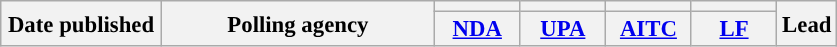<table class="wikitable sortable" style="text-align:center;font-size:95%;line-height:16px">
<tr>
<th rowspan="2" width="100px">Date published</th>
<th rowspan="2" width="175px">Polling agency</th>
<th style="background:"></th>
<th style="background:"></th>
<th style="background:"></th>
<th style="background:"></th>
<th rowspan="2">Lead</th>
</tr>
<tr>
<th width="50px" class="unsortable"><a href='#'>NDA</a></th>
<th width="50px" class="unsortable"><a href='#'>UPA</a></th>
<th width="50px" class="unsortable"><a href='#'>AITC</a></th>
<th width="50px" class="unsortable"><a href='#'>LF</a></th>
</tr>
</table>
